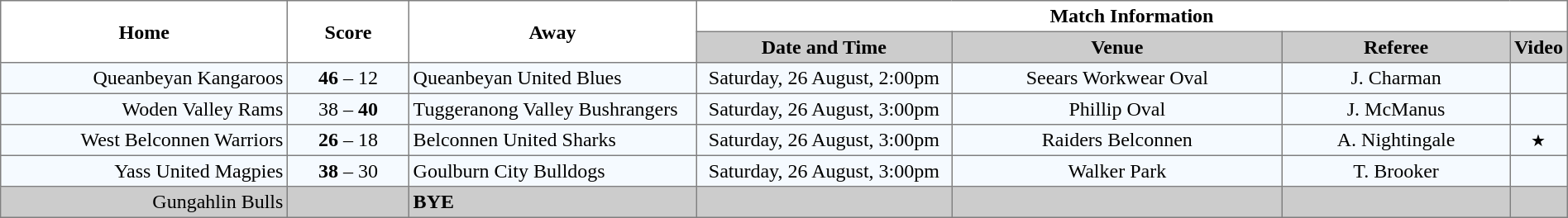<table border="1" cellpadding="3" cellspacing="0" width="100%" style="border-collapse:collapse;  text-align:center;">
<tr>
<th rowspan="2" width="19%">Home</th>
<th rowspan="2" width="8%">Score</th>
<th rowspan="2" width="19%">Away</th>
<th colspan="4">Match Information</th>
</tr>
<tr style="background:#CCCCCC">
<th width="17%">Date and Time</th>
<th width="22%">Venue</th>
<th width="50%">Referee</th>
<th>Video</th>
</tr>
<tr style="text-align:center; background:#f5faff;">
<td align="right">Queanbeyan Kangaroos </td>
<td><strong>46</strong> – 12</td>
<td align="left"> Queanbeyan United Blues</td>
<td>Saturday, 26 August, 2:00pm</td>
<td>Seears Workwear Oval</td>
<td>J. Charman</td>
<td></td>
</tr>
<tr style="text-align:center; background:#f5faff;">
<td align="right">Woden Valley Rams </td>
<td>38 – <strong>40</strong></td>
<td align="left"> Tuggeranong Valley Bushrangers</td>
<td>Saturday, 26 August, 3:00pm</td>
<td>Phillip Oval</td>
<td>J. McManus</td>
<td></td>
</tr>
<tr style="text-align:center; background:#f5faff;">
<td align="right">West Belconnen Warriors </td>
<td><strong>26</strong> – 18</td>
<td align="left"> Belconnen United Sharks</td>
<td>Saturday, 26 August, 3:00pm</td>
<td>Raiders Belconnen</td>
<td>A. Nightingale</td>
<td><small>★</small></td>
</tr>
<tr style="text-align:center; background:#f5faff;">
<td align="right">Yass United Magpies </td>
<td><strong>38</strong> – 30</td>
<td align="left"> Goulburn City Bulldogs</td>
<td>Saturday, 26 August, 3:00pm</td>
<td>Walker Park</td>
<td>T. Brooker</td>
<td></td>
</tr>
<tr style="text-align:center; background:#CCCCCC;">
<td align="right">Gungahlin Bulls </td>
<td></td>
<td align="left"><strong>BYE</strong></td>
<td></td>
<td></td>
<td></td>
<td></td>
</tr>
</table>
